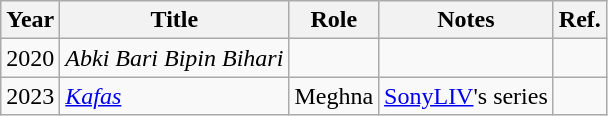<table class="wikitable sortable">
<tr>
<th>Year</th>
<th>Title</th>
<th>Role</th>
<th class="unsortable">Notes</th>
<th class="unsortable">Ref.</th>
</tr>
<tr>
<td>2020</td>
<td><em>Abki Bari Bipin Bihari</em></td>
<td></td>
<td></td>
<td></td>
</tr>
<tr>
<td>2023</td>
<td><em><a href='#'>Kafas</a></em></td>
<td>Meghna</td>
<td><a href='#'>SonyLIV</a>'s series</td>
<td></td>
</tr>
</table>
